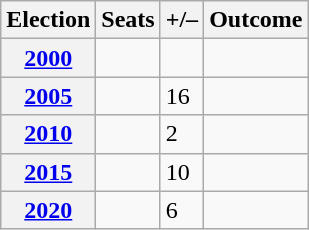<table class="wikitable">
<tr>
<th>Election</th>
<th>Seats</th>
<th>+/–</th>
<th>Outcome</th>
</tr>
<tr>
<th><a href='#'>2000</a></th>
<td></td>
<td></td>
<td></td>
</tr>
<tr>
<th><a href='#'>2005</a></th>
<td></td>
<td> 16</td>
<td></td>
</tr>
<tr>
<th><a href='#'>2010</a></th>
<td></td>
<td> 2</td>
<td></td>
</tr>
<tr>
<th><a href='#'>2015</a></th>
<td></td>
<td> 10</td>
<td></td>
</tr>
<tr>
<th><a href='#'>2020</a></th>
<td></td>
<td> 6</td>
<td></td>
</tr>
</table>
